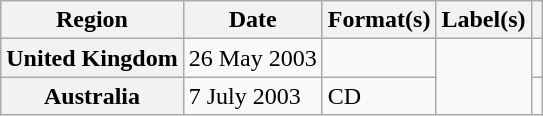<table class="wikitable plainrowheaders">
<tr>
<th scope="col">Region</th>
<th scope="col">Date</th>
<th scope="col">Format(s)</th>
<th scope="col">Label(s)</th>
<th scope="col"></th>
</tr>
<tr>
<th scope="row">United Kingdom</th>
<td>26 May 2003</td>
<td></td>
<td rowspan="2"></td>
<td align="center"></td>
</tr>
<tr>
<th scope="row">Australia</th>
<td>7 July 2003</td>
<td>CD</td>
<td align="center"></td>
</tr>
</table>
